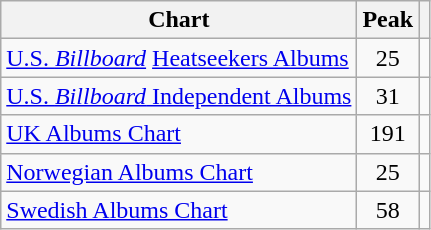<table class="wikitable sortable">
<tr>
<th>Chart</th>
<th>Peak</th>
<th class=unsortable></th>
</tr>
<tr>
<td><a href='#'>U.S. <em>Billboard</em></a> <a href='#'>Heatseekers Albums</a></td>
<td align=center>25</td>
<td></td>
</tr>
<tr>
<td><a href='#'>U.S. <em>Billboard</em> Independent Albums</a></td>
<td align=center>31</td>
<td></td>
</tr>
<tr>
<td><a href='#'>UK Albums Chart</a></td>
<td align=center>191</td>
<td></td>
</tr>
<tr>
<td><a href='#'>Norwegian Albums Chart</a></td>
<td align=center>25</td>
<td></td>
</tr>
<tr>
<td><a href='#'>Swedish Albums Chart</a></td>
<td align=center>58</td>
<td></td>
</tr>
</table>
